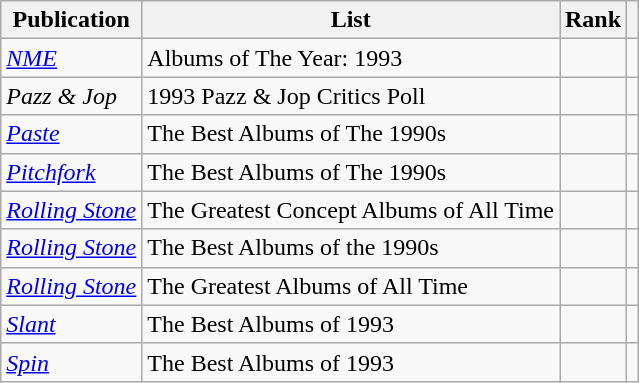<table class="wikitable sortable">
<tr>
<th>Publication</th>
<th>List</th>
<th>Rank</th>
<th class="unsortable"></th>
</tr>
<tr>
<td><em><a href='#'>NME</a></em></td>
<td>Albums of The Year: 1993</td>
<td></td>
<td></td>
</tr>
<tr>
<td><em>Pazz & Jop</em></td>
<td>1993 Pazz & Jop Critics Poll</td>
<td></td>
<td></td>
</tr>
<tr>
<td><em><a href='#'>Paste</a></em></td>
<td>The Best Albums of The 1990s</td>
<td></td>
<td></td>
</tr>
<tr>
<td><em><a href='#'>Pitchfork</a></em></td>
<td>The Best Albums of The 1990s</td>
<td></td>
<td></td>
</tr>
<tr>
<td><em><a href='#'>Rolling Stone</a></em></td>
<td>The Greatest Concept Albums of All Time</td>
<td></td>
<td></td>
</tr>
<tr>
<td><em><a href='#'>Rolling Stone</a></em></td>
<td>The Best Albums of the 1990s</td>
<td></td>
<td></td>
</tr>
<tr>
<td><em><a href='#'>Rolling Stone</a></em></td>
<td>The Greatest Albums of All Time</td>
<td></td>
<td></td>
</tr>
<tr>
<td><em><a href='#'>Slant</a></em></td>
<td>The Best Albums of 1993</td>
<td></td>
<td></td>
</tr>
<tr>
<td><em><a href='#'>Spin</a></em></td>
<td>The Best Albums of 1993</td>
<td></td>
<td></td>
</tr>
</table>
